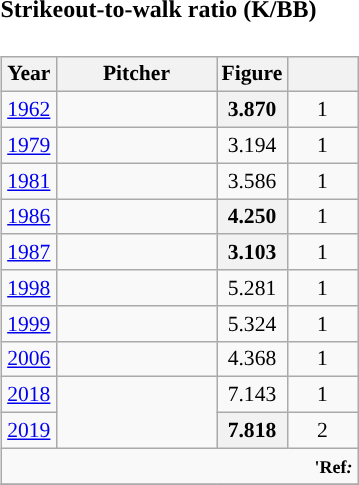<table>
<tr>
<td valign="top"><br><h4>Strikeout-to-walk ratio (K/BB)</h4><table class="wikitable sortable"" style="font-size: 90%; text-align:left;">
<tr>
<th width="30">Year</th>
<th width="100">Pitcher</th>
<th width="40">Figure</th>
<th width="40"></th>
</tr>
<tr>
<td style="text-align:center"><a href='#'>1962</a></td>
<td align=left></td>
<th>3.870</th>
<td style="text-align:center">1</td>
</tr>
<tr>
<td style="text-align:center"><a href='#'>1979</a></td>
<td align=left></td>
<td style="text-align:center">3.194</td>
<td style="text-align:center">1</td>
</tr>
<tr>
<td style="text-align:center"><a href='#'>1981</a></td>
<td align=left></td>
<td style="text-align:center">3.586</td>
<td style="text-align:center">1</td>
</tr>
<tr>
<td style="text-align:center"><a href='#'>1986</a></td>
<td align=left></td>
<th>4.250</th>
<td style="text-align:center">1</td>
</tr>
<tr>
<td style="text-align:center"><a href='#'>1987</a></td>
<td align=left></td>
<th>3.103</th>
<td style="text-align:center">1</td>
</tr>
<tr>
<td style="text-align:center"><a href='#'>1998</a></td>
<td align=left></td>
<td style="text-align:center">5.281</td>
<td style="text-align:center">1</td>
</tr>
<tr>
<td style="text-align:center"><a href='#'>1999</a></td>
<td align=left></td>
<td style="text-align:center">5.324</td>
<td style="text-align:center">1</td>
</tr>
<tr>
<td style="text-align:center"><a href='#'>2006</a></td>
<td align=left></td>
<td style="text-align:center">4.368</td>
<td style="text-align:center">1</td>
</tr>
<tr>
<td style="text-align:center"><a href='#'>2018</a></td>
<td rowspan="2"; align=left></td>
<td style="text-align:center">7.143</td>
<td style="text-align:center">1</td>
</tr>
<tr>
<td style="text-align:center"><a href='#'>2019</a></td>
<th>7.818</th>
<td style="text-align:center">2</td>
</tr>
<tr class="sortbottom">
<td style="text-align:right"; colspan="4"><small><strong>'Ref<em>:</small></td>
</tr>
<tr>
</tr>
</table>
</td>
</tr>
</table>
